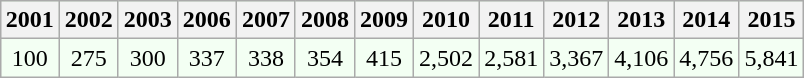<table rules="all" class="wikitable" style="margin:auto; background:#f3fff3;">
<tr style="background:#dfd;">
<th>2001</th>
<th>2002</th>
<th>2003</th>
<th>2006</th>
<th>2007</th>
<th>2008</th>
<th>2009</th>
<th>2010</th>
<th>2011</th>
<th>2012</th>
<th>2013</th>
<th>2014</th>
<th>2015</th>
</tr>
<tr>
<td align=center>100</td>
<td align=center>275</td>
<td align=center>300</td>
<td align=center>337</td>
<td align=center>338</td>
<td align=center>354</td>
<td align=center>415</td>
<td align=center>2,502</td>
<td align=center>2,581</td>
<td align=center>3,367</td>
<td align=center>4,106</td>
<td align=center>4,756</td>
<td align=center>5,841</td>
</tr>
</table>
